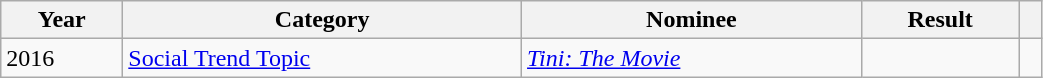<table class="wikitable" style="width:55%;">
<tr>
<th>Year</th>
<th>Category</th>
<th>Nominee</th>
<th>Result</th>
<th></th>
</tr>
<tr>
<td>2016</td>
<td><a href='#'>Social Trend Topic</a></td>
<td><em><a href='#'>Tini: The Movie</a></em></td>
<td></td>
<td></td>
</tr>
</table>
